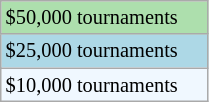<table class="wikitable" style="font-size:85%;" width=11%>
<tr style="background:#addfad;">
<td>$50,000 tournaments</td>
</tr>
<tr style="background:lightblue;">
<td>$25,000 tournaments</td>
</tr>
<tr style="background:#f0f8ff;">
<td>$10,000 tournaments</td>
</tr>
</table>
